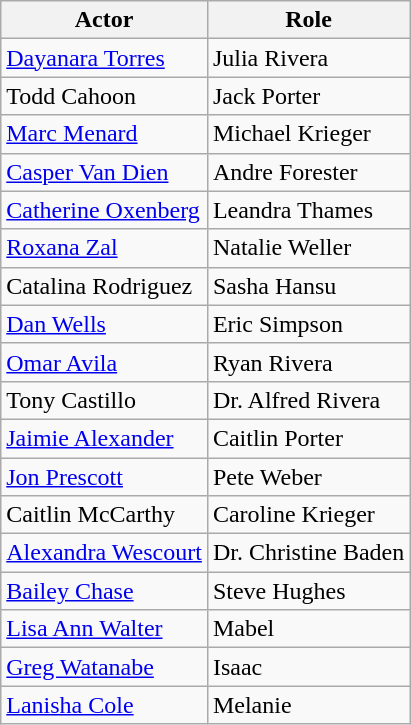<table class="wikitable">
<tr ">
<th>Actor</th>
<th>Role</th>
</tr>
<tr>
<td><a href='#'>Dayanara Torres</a></td>
<td>Julia Rivera</td>
</tr>
<tr>
<td>Todd Cahoon</td>
<td>Jack Porter</td>
</tr>
<tr>
<td><a href='#'>Marc Menard</a></td>
<td>Michael Krieger</td>
</tr>
<tr>
<td><a href='#'>Casper Van Dien</a></td>
<td>Andre Forester</td>
</tr>
<tr>
<td><a href='#'>Catherine Oxenberg</a></td>
<td>Leandra Thames</td>
</tr>
<tr>
<td><a href='#'>Roxana Zal</a></td>
<td>Natalie Weller</td>
</tr>
<tr>
<td>Catalina Rodriguez</td>
<td>Sasha Hansu</td>
</tr>
<tr>
<td><a href='#'>Dan Wells</a></td>
<td>Eric Simpson</td>
</tr>
<tr>
<td><a href='#'>Omar Avila</a></td>
<td>Ryan Rivera</td>
</tr>
<tr>
<td>Tony Castillo</td>
<td>Dr. Alfred Rivera</td>
</tr>
<tr>
<td><a href='#'>Jaimie Alexander</a></td>
<td>Caitlin Porter</td>
</tr>
<tr>
<td><a href='#'>Jon Prescott</a></td>
<td>Pete Weber</td>
</tr>
<tr>
<td>Caitlin McCarthy</td>
<td>Caroline Krieger</td>
</tr>
<tr>
<td><a href='#'>Alexandra Wescourt</a></td>
<td>Dr. Christine Baden</td>
</tr>
<tr>
<td><a href='#'>Bailey Chase</a></td>
<td>Steve Hughes</td>
</tr>
<tr>
<td><a href='#'>Lisa Ann Walter</a></td>
<td>Mabel</td>
</tr>
<tr>
<td><a href='#'>Greg Watanabe</a></td>
<td>Isaac</td>
</tr>
<tr>
<td><a href='#'>Lanisha Cole</a></td>
<td>Melanie</td>
</tr>
</table>
